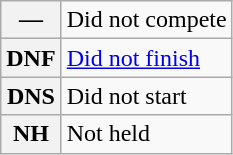<table class="wikitable">
<tr>
<th scope="row">—</th>
<td>Did not compete</td>
</tr>
<tr>
<th scope="row">DNF</th>
<td><a href='#'>Did not finish</a></td>
</tr>
<tr>
<th scope="row">DNS</th>
<td>Did not start</td>
</tr>
<tr>
<th scope="row">NH</th>
<td>Not held</td>
</tr>
</table>
